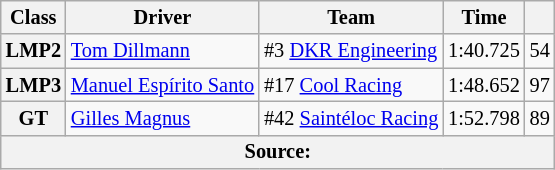<table class="wikitable" style="font-size:85%;">
<tr>
<th>Class</th>
<th>Driver</th>
<th>Team</th>
<th>Time</th>
<th></th>
</tr>
<tr>
<th>LMP2</th>
<td> <a href='#'>Tom Dillmann</a></td>
<td> #3 <a href='#'>DKR Engineering</a></td>
<td>1:40.725</td>
<td align="center">54</td>
</tr>
<tr>
<th>LMP3</th>
<td> <a href='#'>Manuel Espírito Santo</a></td>
<td> #17 <a href='#'>Cool Racing</a></td>
<td>1:48.652</td>
<td align="center">97</td>
</tr>
<tr>
<th>GT</th>
<td> <a href='#'>Gilles Magnus</a></td>
<td> #42 <a href='#'>Saintéloc Racing</a></td>
<td>1:52.798</td>
<td align="center">89</td>
</tr>
<tr>
<th colspan="5">Source:</th>
</tr>
</table>
